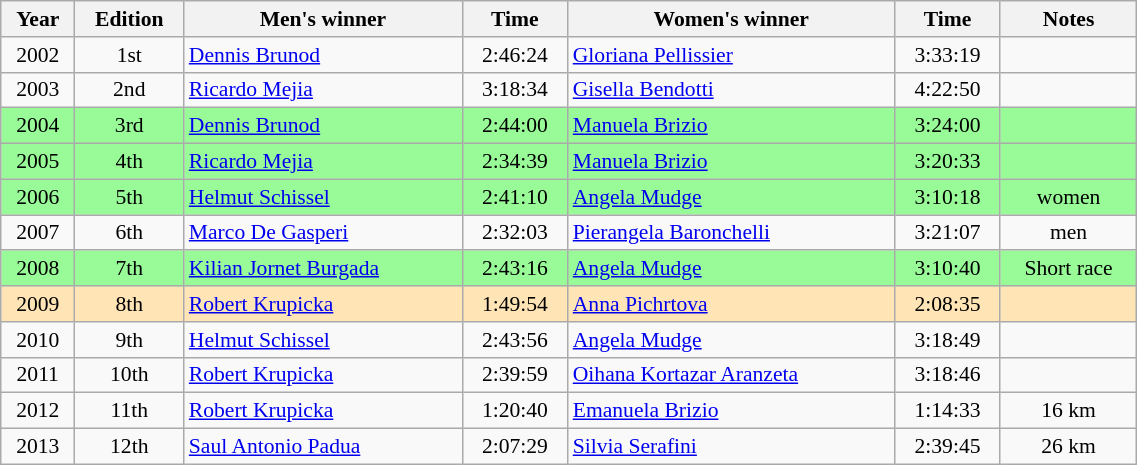<table class="wikitable" width=60% style="font-size:90%; text-align:center;">
<tr>
<th>Year</th>
<th>Edition</th>
<th>Men's winner</th>
<th>Time</th>
<th>Women's winner</th>
<th>Time</th>
<th>Notes</th>
</tr>
<tr>
<td>2002</td>
<td>1st</td>
<td align=left> <a href='#'>Dennis Brunod</a></td>
<td>2:46:24</td>
<td align=left> <a href='#'>Gloriana Pellissier</a></td>
<td>3:33:19</td>
<td></td>
</tr>
<tr>
<td>2003</td>
<td>2nd</td>
<td align=left> <a href='#'>Ricardo Mejia</a></td>
<td>3:18:34</td>
<td align=left> <a href='#'>Gisella Bendotti</a></td>
<td>4:22:50</td>
<td></td>
</tr>
<tr bgcolor=palegreen>
<td>2004</td>
<td>3rd</td>
<td align=left> <a href='#'>Dennis Brunod</a></td>
<td>2:44:00</td>
<td align=left> <a href='#'>Manuela Brizio</a></td>
<td>3:24:00</td>
<td></td>
</tr>
<tr bgcolor=palegreen>
<td>2005</td>
<td>4th</td>
<td align=left> <a href='#'>Ricardo Mejia</a></td>
<td>2:34:39</td>
<td align=left> <a href='#'>Manuela Brizio</a></td>
<td>3:20:33</td>
<td></td>
</tr>
<tr bgcolor=palegreen>
<td>2006</td>
<td>5th</td>
<td align=left> <a href='#'>Helmut Schissel</a></td>
<td>2:41:10</td>
<td align=left> <a href='#'>Angela Mudge</a></td>
<td>3:10:18</td>
<td> women</td>
</tr>
<tr>
<td>2007</td>
<td>6th</td>
<td align=left> <a href='#'>Marco De Gasperi</a></td>
<td>2:32:03</td>
<td align=left> <a href='#'>Pierangela Baronchelli</a></td>
<td>3:21:07</td>
<td> men</td>
</tr>
<tr bgcolor=palegreen>
<td>2008</td>
<td>7th</td>
<td align=left> <a href='#'>Kilian Jornet Burgada</a></td>
<td>2:43:16</td>
<td align=left> <a href='#'>Angela Mudge</a></td>
<td>3:10:40</td>
<td>Short race</td>
</tr>
<tr bgcolor=moccasin>
<td>2009</td>
<td>8th</td>
<td align=left> <a href='#'>Robert Krupicka</a></td>
<td>1:49:54</td>
<td align=left> <a href='#'>Anna Pichrtova</a></td>
<td>2:08:35</td>
<td></td>
</tr>
<tr>
<td>2010</td>
<td>9th</td>
<td align=left> <a href='#'>Helmut Schissel</a></td>
<td>2:43:56</td>
<td align=left> <a href='#'>Angela Mudge</a></td>
<td>3:18:49</td>
<td></td>
</tr>
<tr>
<td>2011</td>
<td>10th</td>
<td align=left> <a href='#'>Robert Krupicka</a></td>
<td>2:39:59</td>
<td align=left> <a href='#'>Oihana Kortazar Aranzeta</a></td>
<td>3:18:46</td>
<td></td>
</tr>
<tr>
<td>2012</td>
<td>11th</td>
<td align=left> <a href='#'>Robert Krupicka</a></td>
<td>1:20:40</td>
<td align=left> <a href='#'>Emanuela Brizio</a></td>
<td>1:14:33</td>
<td>16 km</td>
</tr>
<tr>
<td>2013</td>
<td>12th</td>
<td align=left> <a href='#'>Saul Antonio Padua</a></td>
<td>2:07:29</td>
<td align=left> <a href='#'>Silvia Serafini</a></td>
<td>2:39:45</td>
<td>26 km</td>
</tr>
</table>
